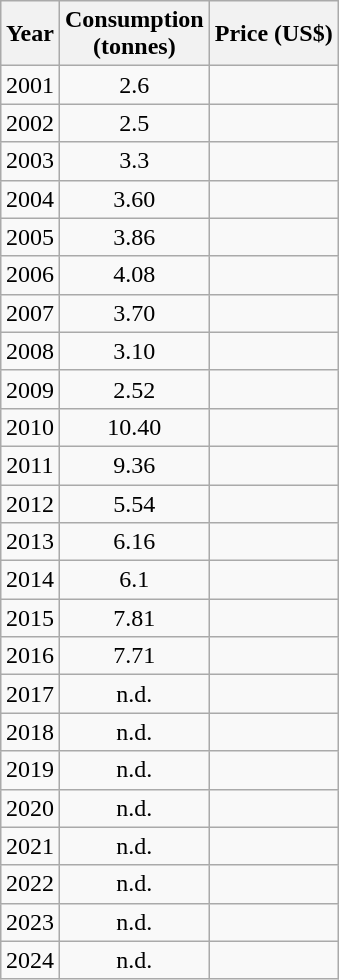<table class="wikitable" style="text-align:center; float:right; margin-left:0.5em">
<tr>
<th>Year</th>
<th>Consumption<br>(tonnes)</th>
<th>Price (US$)</th>
</tr>
<tr>
<td>2001</td>
<td>2.6</td>
<td></td>
</tr>
<tr>
<td>2002</td>
<td>2.5</td>
<td></td>
</tr>
<tr>
<td>2003</td>
<td>3.3</td>
<td></td>
</tr>
<tr>
<td>2004</td>
<td>3.60</td>
<td></td>
</tr>
<tr>
<td>2005</td>
<td>3.86</td>
<td></td>
</tr>
<tr>
<td>2006</td>
<td>4.08</td>
<td></td>
</tr>
<tr>
<td>2007</td>
<td>3.70</td>
<td></td>
</tr>
<tr>
<td>2008</td>
<td>3.10</td>
<td></td>
</tr>
<tr>
<td>2009</td>
<td>2.52</td>
<td></td>
</tr>
<tr>
<td>2010</td>
<td>10.40</td>
<td></td>
</tr>
<tr>
<td>2011</td>
<td>9.36</td>
<td></td>
</tr>
<tr>
<td>2012</td>
<td>5.54</td>
<td></td>
</tr>
<tr>
<td>2013</td>
<td>6.16</td>
<td></td>
</tr>
<tr>
<td>2014</td>
<td>6.1</td>
<td></td>
</tr>
<tr>
<td>2015</td>
<td>7.81</td>
<td></td>
</tr>
<tr>
<td>2016</td>
<td>7.71</td>
<td></td>
</tr>
<tr>
<td>2017</td>
<td>n.d.</td>
<td></td>
</tr>
<tr>
<td>2018</td>
<td>n.d.</td>
<td></td>
</tr>
<tr>
<td>2019</td>
<td>n.d.</td>
<td></td>
</tr>
<tr>
<td>2020</td>
<td>n.d.</td>
<td></td>
</tr>
<tr>
<td>2021</td>
<td>n.d.</td>
<td></td>
</tr>
<tr>
<td>2022</td>
<td>n.d.</td>
<td></td>
</tr>
<tr>
<td>2023</td>
<td>n.d.</td>
<td></td>
</tr>
<tr>
<td>2024</td>
<td>n.d.</td>
<td></td>
</tr>
</table>
